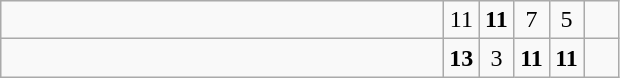<table class="wikitable">
<tr>
<td style="width:18em"></td>
<td align=center style="width:1em">11</td>
<td align=center style="width:1em"><strong>11</strong></td>
<td align=center style="width:1em">7</td>
<td align=center style="width:1em">5</td>
<td align=center style="width:1em"></td>
</tr>
<tr>
<td style="width:18em"></td>
<td align=center style="width:1em"><strong>13</strong></td>
<td align=center style="width:1em">3</td>
<td align=center style="width:1em"><strong>11</strong></td>
<td align=center style="width:1em"><strong>11</strong></td>
<td align=center style="width:1em"></td>
</tr>
</table>
